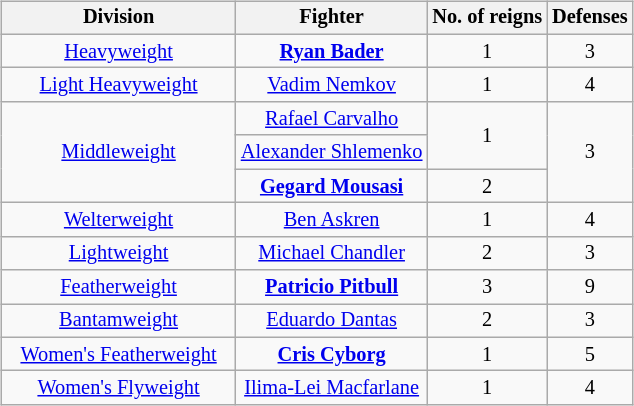<table>
<tr style="vertical-align:top; font-size:85%;">
<td><br><table class=wikitable>
<tr>
<th width=150>Division</th>
<th>Fighter</th>
<th>No. of reigns</th>
<th>Defenses</th>
</tr>
<tr>
<td style="text-align:center;"><a href='#'>Heavyweight</a></td>
<td style="text-align:center;"> <strong><a href='#'>Ryan Bader</a></strong></td>
<td style="text-align:center;">1</td>
<td style="text-align:center;">3</td>
</tr>
<tr>
<td style="text-align:center;"><a href='#'>Light Heavyweight</a></td>
<td style="text-align:center;"> <a href='#'>Vadim Nemkov</a></td>
<td style="text-align:center;">1</td>
<td style="text-align:center;">4</td>
</tr>
<tr>
<td rowspan=3 style="text-align:center;"><a href='#'>Middleweight</a></td>
<td style="text-align:center;"> <a href='#'>Rafael Carvalho</a></td>
<td rowspan=2 style="text-align:center;">1</td>
<td rowspan=3 style="text-align:center;">3</td>
</tr>
<tr>
<td style="text-align:center;"> <a href='#'>Alexander Shlemenko</a></td>
</tr>
<tr>
<td style="text-align:center;"><strong> <a href='#'>Gegard Mousasi</a></strong></td>
<td rowspan=1 style="text-align:center;">2</td>
</tr>
<tr>
<td style="text-align:center;"><a href='#'>Welterweight</a></td>
<td style="text-align:center;"> <a href='#'>Ben Askren</a></td>
<td style="text-align:center;">1</td>
<td style="text-align:center;">4</td>
</tr>
<tr>
<td rowspan=1 style="text-align:center;"><a href='#'>Lightweight</a></td>
<td style="text-align:center;"> <a href='#'>Michael Chandler</a></td>
<td style="text-align:center;">2</td>
<td rowspan=1 style="text-align:center;">3</td>
</tr>
<tr>
<td style="text-align:center;"><a href='#'>Featherweight</a></td>
<td style="text-align:center;"><strong> <a href='#'>Patricio Pitbull</a></strong></td>
<td style="text-align:center;">3</td>
<td style="text-align:center;">9</td>
</tr>
<tr>
<td rowspan=1 style="text-align:center;"><a href='#'>Bantamweight</a></td>
<td style="text-align:center;"> <a href='#'>Eduardo Dantas</a></td>
<td style="text-align:center;">2</td>
<td rowspan=1 style="text-align:center;">3</td>
</tr>
<tr>
<td style="text-align:center;"><a href='#'>Women's Featherweight</a></td>
<td style="text-align:center;"><strong> <a href='#'>Cris Cyborg</a></strong></td>
<td style="text-align:center;">1</td>
<td style="text-align:center;">5</td>
</tr>
<tr>
<td rowspan=1 style="text-align:center;"><a href='#'>Women's Flyweight</a></td>
<td style="text-align:center;"> <a href='#'>Ilima-Lei Macfarlane</a></td>
<td style="text-align:center;">1</td>
<td rowspan=1 style="text-align:center;">4</td>
</tr>
</table>
</td>
</tr>
</table>
